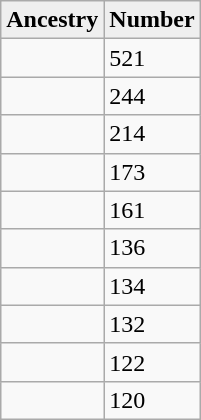<table style="float: center;" class="wikitable">
<tr>
<th style="background:#efefef;">Ancestry</th>
<th style="background:#efefef;">Number</th>
</tr>
<tr>
<td></td>
<td>521</td>
</tr>
<tr>
<td></td>
<td>244</td>
</tr>
<tr>
<td></td>
<td>214</td>
</tr>
<tr>
<td></td>
<td>173</td>
</tr>
<tr>
<td></td>
<td>161</td>
</tr>
<tr>
<td></td>
<td>136</td>
</tr>
<tr>
<td></td>
<td>134</td>
</tr>
<tr>
<td></td>
<td>132</td>
</tr>
<tr>
<td></td>
<td>122</td>
</tr>
<tr>
<td></td>
<td>120</td>
</tr>
</table>
